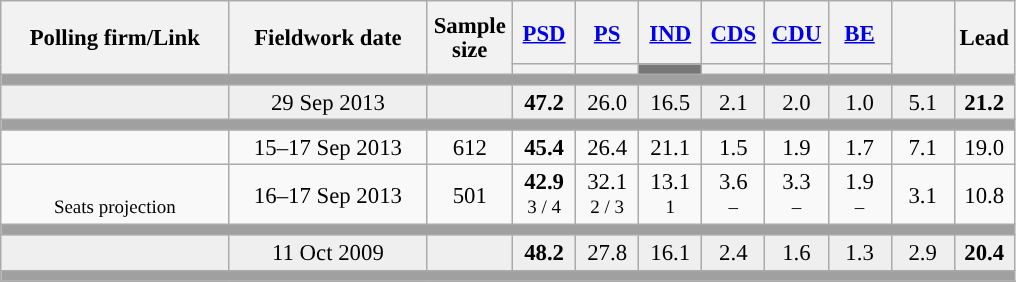<table class="wikitable collapsible sortable" style="text-align:center; font-size:95%; line-height:16px;">
<tr style="height:42px;">
<th style="width:145px;" rowspan="2">Polling firm/Link</th>
<th style="width:125px;" rowspan="2">Fieldwork date</th>
<th class="unsortable" style="width:50px;" rowspan="2">Sample size</th>
<th class="unsortable" style="width:35px;"><a href='#'>PSD</a></th>
<th class="unsortable" style="width:35px;"><a href='#'>PS</a></th>
<th class="unsortable" style="width:35px;"><a href='#'>IND</a></th>
<th class="unsortable" style="width:35px;"><a href='#'>CDS</a></th>
<th class="unsortable" style="width:35px;"><a href='#'>CDU</a></th>
<th class="unsortable" style="width:35px;"><a href='#'>BE</a></th>
<th class="unsortable" style="width:35px;" rowspan="2"></th>
<th class="unsortable" style="width:30px;" rowspan="2">Lead</th>
</tr>
<tr>
<th class="unsortable" style="color:inherit;background:"></th>
<th class="unsortable" style="color:inherit;background:"></th>
<th class="unsortable" style="color:inherit;background:#777777;"></th>
<th class="unsortable" style="color:inherit;background:"></th>
<th class="unsortable" style="color:inherit;background:"></th>
<th class="unsortable" style="color:inherit;background:"></th>
</tr>
<tr>
<td colspan="13" style="background:#A0A0A0"></td>
</tr>
<tr style="background:#EFEFEF;">
<td><strong></strong></td>
<td data-sort-value="2019-10-06">29 Sep 2013</td>
<td></td>
<td><strong>47.2</strong><br></td>
<td>26.0<br></td>
<td>16.5<br></td>
<td>2.1<br></td>
<td>2.0<br></td>
<td>1.0<br></td>
<td>5.1</td>
<td style="background:"><strong>21.2</strong></td>
</tr>
<tr>
<td colspan="13" style="background:#A0A0A0"></td>
</tr>
<tr>
<td align="center"></td>
<td align="center">15–17 Sep 2013</td>
<td>612</td>
<td align="center" ><strong>45.4</strong></td>
<td align="center">26.4</td>
<td align="center">21.1</td>
<td align="center">1.5</td>
<td align="center">1.9</td>
<td align="center">1.7</td>
<td align="center">7.1</td>
<td style="background:">19.0</td>
</tr>
<tr>
<td align="center"><br><small>Seats projection</small></td>
<td align="center">16–17 Sep 2013</td>
<td>501</td>
<td align="center" ><strong>42.9</strong><br><small>3 / 4</small></td>
<td align="center">32.1<br><small>2 / 3 </small></td>
<td align="center">13.1<br><small> 1 </small></td>
<td align="center">3.6<br><small> – </small></td>
<td align="center">3.3<br><small> – </small></td>
<td align="center">1.9<br><small> – </small></td>
<td align="center">3.1</td>
<td style="background:">10.8</td>
</tr>
<tr>
<td colspan="13" style="background:#A0A0A0"></td>
</tr>
<tr style="background:#EFEFEF;">
<td><strong></strong></td>
<td data-sort-value="2019-10-06">11 Oct 2009</td>
<td></td>
<td><strong>48.2</strong><br></td>
<td>27.8<br></td>
<td>16.1<br></td>
<td>2.4<br></td>
<td>1.6<br></td>
<td>1.3<br></td>
<td>2.9</td>
<td style="background:"><strong>20.4</strong></td>
</tr>
<tr>
<td colspan="13" style="background:#A0A0A0"></td>
</tr>
<tr>
</tr>
</table>
